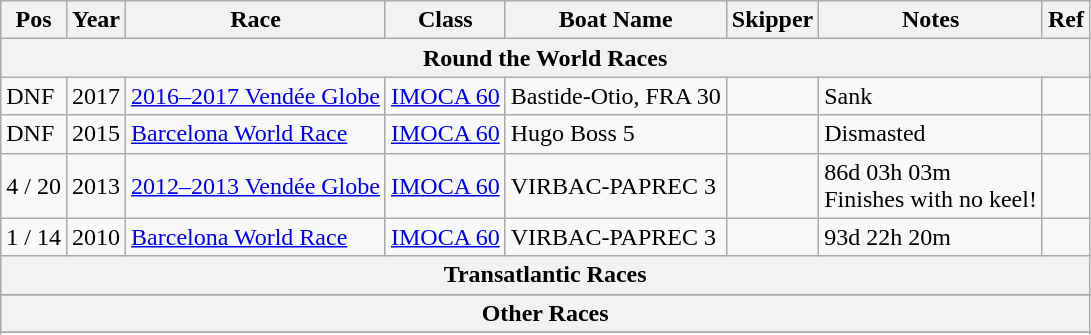<table class="wikitable sortable">
<tr>
<th>Pos</th>
<th>Year</th>
<th>Race</th>
<th>Class</th>
<th>Boat Name</th>
<th>Skipper</th>
<th>Notes</th>
<th>Ref</th>
</tr>
<tr>
<th colspan = 8><strong>Round the World Races</strong></th>
</tr>
<tr>
<td>DNF</td>
<td>2017</td>
<td><a href='#'>2016–2017 Vendée Globe</a></td>
<td><a href='#'>IMOCA 60</a></td>
<td>Bastide-Otio, FRA 30</td>
<td></td>
<td>Sank</td>
<td></td>
</tr>
<tr>
<td>DNF</td>
<td>2015</td>
<td><a href='#'>Barcelona World Race</a></td>
<td><a href='#'>IMOCA 60</a></td>
<td>Hugo Boss 5</td>
<td> <br> </td>
<td>Dismasted</td>
<td></td>
</tr>
<tr>
<td>4 / 20</td>
<td>2013</td>
<td><a href='#'>2012–2013 Vendée Globe</a></td>
<td><a href='#'>IMOCA 60</a></td>
<td>VIRBAC-PAPREC 3</td>
<td></td>
<td>86d 03h 03m<br>Finishes with no keel!</td>
<td></td>
</tr>
<tr>
<td>1 / 14</td>
<td>2010</td>
<td><a href='#'>Barcelona World Race</a></td>
<td><a href='#'>IMOCA 60</a></td>
<td>VIRBAC-PAPREC 3</td>
<td><br></td>
<td>93d 22h 20m</td>
<td></td>
</tr>
<tr>
<th colspan = 8><strong>Transatlantic Races</strong></th>
</tr>
<tr>
</tr>
<tr>
<th colspan = 8><strong>Other Races</strong></th>
</tr>
<tr>
</tr>
<tr>
</tr>
</table>
